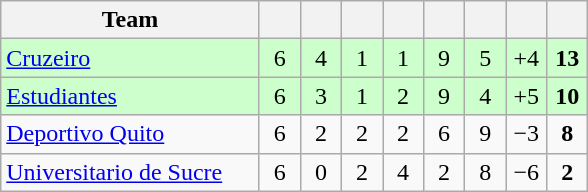<table class="wikitable" align="left" style="text-align:center">
<tr>
<th width=165>Team</th>
<th width=20></th>
<th width=20></th>
<th width=20></th>
<th width=20></th>
<th width=20></th>
<th width=20></th>
<th width=20></th>
<th width=20></th>
</tr>
<tr bgcolor=#CCFFCC>
<td align=left> <a href='#'>Cruzeiro</a></td>
<td>6</td>
<td>4</td>
<td>1</td>
<td>1</td>
<td>9</td>
<td>5</td>
<td>+4</td>
<td><strong>13</strong></td>
</tr>
<tr bgcolor=#CCFFCC>
<td align=left> <a href='#'>Estudiantes</a></td>
<td>6</td>
<td>3</td>
<td>1</td>
<td>2</td>
<td>9</td>
<td>4</td>
<td>+5</td>
<td><strong>10</strong></td>
</tr>
<tr>
<td align=left> <a href='#'>Deportivo Quito</a></td>
<td>6</td>
<td>2</td>
<td>2</td>
<td>2</td>
<td>6</td>
<td>9</td>
<td>−3</td>
<td><strong>8</strong></td>
</tr>
<tr>
<td align=left> <a href='#'>Universitario de Sucre</a></td>
<td>6</td>
<td>0</td>
<td>2</td>
<td>4</td>
<td>2</td>
<td>8</td>
<td>−6</td>
<td><strong>2</strong></td>
</tr>
</table>
